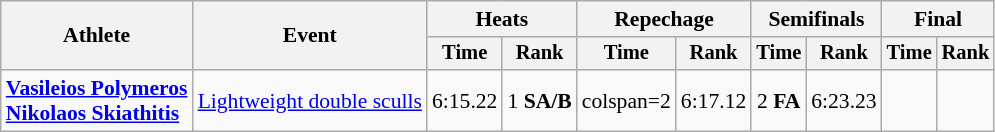<table class="wikitable" style="font-size:90%;">
<tr>
<th rowspan="2">Athlete</th>
<th rowspan="2">Event</th>
<th colspan="2">Heats</th>
<th colspan="2">Repechage</th>
<th colspan="2">Semifinals</th>
<th colspan="2">Final</th>
</tr>
<tr style="font-size:95%">
<th>Time</th>
<th>Rank</th>
<th>Time</th>
<th>Rank</th>
<th>Time</th>
<th>Rank</th>
<th>Time</th>
<th>Rank</th>
</tr>
<tr align=center>
<td align=left><strong><a href='#'>Vasileios Polymeros</a><br> <a href='#'>Nikolaos Skiathitis</a></strong></td>
<td align=left><a href='#'>Lightweight double sculls</a></td>
<td>6:15.22</td>
<td>1 <strong>SA/B</strong></td>
<td>colspan=2 </td>
<td>6:17.12</td>
<td>2 <strong>FA</strong></td>
<td>6:23.23</td>
<td></td>
</tr>
</table>
